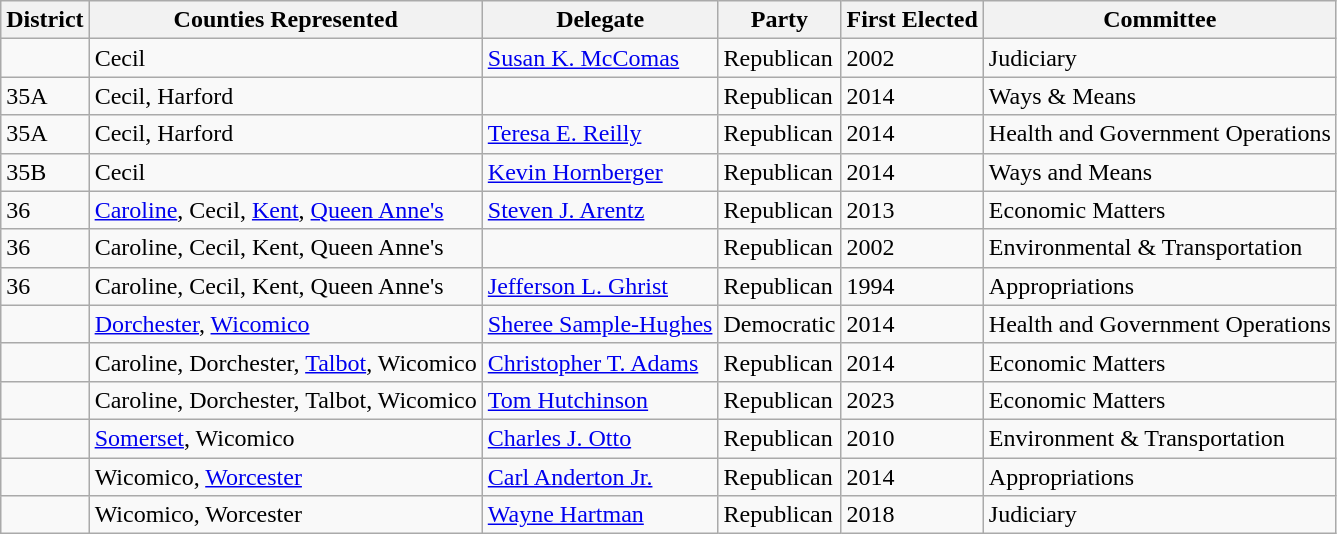<table class="sortable wikitable">
<tr>
<th>District</th>
<th>Counties Represented</th>
<th>Delegate</th>
<th>Party</th>
<th>First Elected</th>
<th>Committee</th>
</tr>
<tr>
<td></td>
<td>Cecil</td>
<td><a href='#'>Susan K. McComas</a></td>
<td>Republican</td>
<td>2002</td>
<td>Judiciary</td>
</tr>
<tr>
<td>35A</td>
<td>Cecil, Harford</td>
<td></td>
<td>Republican</td>
<td>2014</td>
<td>Ways & Means</td>
</tr>
<tr>
<td>35A</td>
<td>Cecil, Harford</td>
<td><a href='#'>Teresa E. Reilly</a></td>
<td>Republican</td>
<td>2014</td>
<td>Health and Government Operations</td>
</tr>
<tr>
<td>35B</td>
<td>Cecil</td>
<td><a href='#'>Kevin Hornberger</a></td>
<td>Republican</td>
<td>2014</td>
<td>Ways and Means</td>
</tr>
<tr>
<td>36</td>
<td><a href='#'>Caroline</a>, Cecil, <a href='#'>Kent</a>, <a href='#'>Queen Anne's</a></td>
<td><a href='#'>Steven J. Arentz</a></td>
<td>Republican</td>
<td>2013</td>
<td>Economic Matters</td>
</tr>
<tr>
<td>36</td>
<td>Caroline, Cecil, Kent, Queen Anne's</td>
<td></td>
<td>Republican</td>
<td>2002</td>
<td>Environmental & Transportation</td>
</tr>
<tr>
<td>36</td>
<td>Caroline, Cecil, Kent, Queen Anne's</td>
<td><a href='#'>Jefferson L. Ghrist</a></td>
<td>Republican</td>
<td>1994</td>
<td>Appropriations</td>
</tr>
<tr>
<td></td>
<td><a href='#'>Dorchester</a>, <a href='#'>Wicomico</a></td>
<td><a href='#'>Sheree Sample-Hughes</a></td>
<td>Democratic</td>
<td>2014</td>
<td>Health and Government Operations</td>
</tr>
<tr>
<td></td>
<td>Caroline, Dorchester, <a href='#'>Talbot</a>, Wicomico</td>
<td><a href='#'>Christopher T. Adams</a></td>
<td>Republican</td>
<td>2014</td>
<td>Economic Matters</td>
</tr>
<tr>
<td></td>
<td>Caroline, Dorchester, Talbot, Wicomico</td>
<td><a href='#'>Tom Hutchinson</a></td>
<td>Republican</td>
<td>2023</td>
<td>Economic Matters</td>
</tr>
<tr>
<td></td>
<td><a href='#'>Somerset</a>, Wicomico</td>
<td><a href='#'>Charles J. Otto</a></td>
<td>Republican</td>
<td>2010</td>
<td>Environment & Transportation</td>
</tr>
<tr>
<td></td>
<td>Wicomico, <a href='#'>Worcester</a></td>
<td><a href='#'>Carl Anderton Jr.</a></td>
<td>Republican</td>
<td>2014</td>
<td>Appropriations</td>
</tr>
<tr>
<td></td>
<td>Wicomico, Worcester</td>
<td><a href='#'>Wayne Hartman</a></td>
<td>Republican</td>
<td>2018</td>
<td>Judiciary</td>
</tr>
</table>
